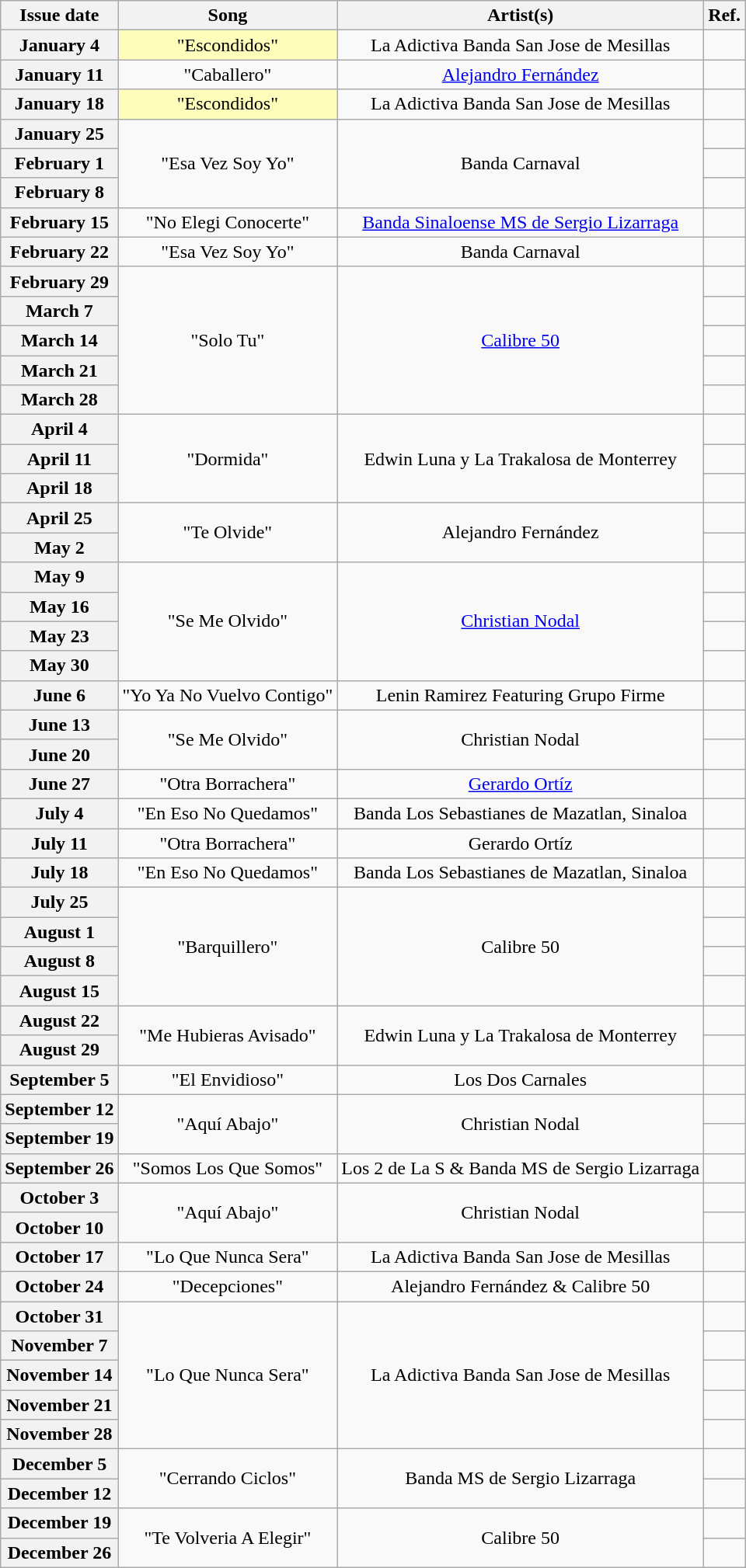<table class="wikitable plainrowheaders" style="text-align: center;">
<tr>
<th>Issue date</th>
<th>Song</th>
<th>Artist(s)</th>
<th>Ref.</th>
</tr>
<tr>
<th scope="row">January 4</th>
<td bgcolor=FFFFBB>"Escondidos" </td>
<td>La Adictiva Banda San Jose de Mesillas</td>
<td></td>
</tr>
<tr>
<th scope="row">January 11</th>
<td>"Caballero"</td>
<td><a href='#'>Alejandro Fernández</a></td>
<td></td>
</tr>
<tr>
<th scope="row">January 18</th>
<td bgcolor=FFFFBB>"Escondidos" </td>
<td>La Adictiva Banda San Jose de Mesillas</td>
<td></td>
</tr>
<tr>
<th scope="row">January 25</th>
<td rowspan="3">"Esa Vez Soy Yo"</td>
<td rowspan="3">Banda Carnaval</td>
<td></td>
</tr>
<tr>
<th scope="row">February 1</th>
<td></td>
</tr>
<tr>
<th scope="row">February 8</th>
<td></td>
</tr>
<tr>
<th scope="row">February 15</th>
<td>"No Elegi Conocerte"</td>
<td><a href='#'>Banda Sinaloense MS de Sergio Lizarraga</a></td>
<td></td>
</tr>
<tr>
<th scope="row">February 22</th>
<td>"Esa Vez Soy Yo"</td>
<td>Banda Carnaval</td>
<td></td>
</tr>
<tr>
<th scope="row">February 29</th>
<td rowspan="5">"Solo Tu"</td>
<td rowspan="5"><a href='#'>Calibre 50</a></td>
<td></td>
</tr>
<tr>
<th scope="row">March 7</th>
<td></td>
</tr>
<tr>
<th scope="row">March 14</th>
<td></td>
</tr>
<tr>
<th scope="row">March 21</th>
<td></td>
</tr>
<tr>
<th scope="row">March 28</th>
<td></td>
</tr>
<tr>
<th scope="row">April 4</th>
<td rowspan="3">"Dormida"</td>
<td rowspan="3">Edwin Luna y La Trakalosa de Monterrey</td>
<td></td>
</tr>
<tr>
<th scope="row">April 11</th>
<td></td>
</tr>
<tr>
<th scope="row">April 18</th>
<td></td>
</tr>
<tr>
<th scope="row">April 25</th>
<td rowspan="2">"Te Olvide"</td>
<td rowspan="2">Alejandro Fernández</td>
<td></td>
</tr>
<tr>
<th scope="row">May 2</th>
<td></td>
</tr>
<tr>
<th scope="row">May 9</th>
<td rowspan="4">"Se Me Olvido"</td>
<td rowspan="4"><a href='#'>Christian Nodal</a></td>
<td></td>
</tr>
<tr>
<th scope="row">May 16</th>
<td></td>
</tr>
<tr>
<th scope="row">May 23</th>
<td></td>
</tr>
<tr>
<th scope="row">May 30</th>
<td></td>
</tr>
<tr>
<th scope="row">June 6</th>
<td>"Yo Ya No Vuelvo Contigo"</td>
<td>Lenin Ramirez Featuring Grupo Firme</td>
<td></td>
</tr>
<tr>
<th scope="row">June 13</th>
<td rowspan="2">"Se Me Olvido"</td>
<td rowspan="2">Christian Nodal</td>
<td></td>
</tr>
<tr>
<th scope="row">June 20</th>
<td></td>
</tr>
<tr>
<th scope="row">June 27</th>
<td>"Otra Borrachera"</td>
<td><a href='#'>Gerardo Ortíz</a></td>
<td></td>
</tr>
<tr>
<th scope="row">July 4</th>
<td>"En Eso No Quedamos"</td>
<td>Banda Los Sebastianes de Mazatlan, Sinaloa</td>
<td></td>
</tr>
<tr>
<th scope="row">July 11</th>
<td>"Otra Borrachera"</td>
<td>Gerardo Ortíz</td>
<td></td>
</tr>
<tr>
<th scope="row">July 18</th>
<td>"En Eso No Quedamos"</td>
<td>Banda Los Sebastianes de Mazatlan, Sinaloa</td>
<td></td>
</tr>
<tr>
<th scope="row">July 25</th>
<td rowspan="4">"Barquillero"</td>
<td rowspan="4">Calibre 50</td>
<td></td>
</tr>
<tr>
<th scope="row">August 1</th>
<td></td>
</tr>
<tr>
<th scope="row">August 8</th>
<td></td>
</tr>
<tr>
<th scope="row">August 15</th>
<td></td>
</tr>
<tr>
<th scope="row">August 22</th>
<td rowspan="2">"Me Hubieras Avisado"</td>
<td rowspan="2">Edwin Luna y La Trakalosa de Monterrey</td>
<td></td>
</tr>
<tr>
<th scope="row">August 29</th>
<td></td>
</tr>
<tr>
<th scope="row">September 5</th>
<td>"El Envidioso"</td>
<td>Los Dos Carnales</td>
<td></td>
</tr>
<tr>
<th scope="row">September 12</th>
<td rowspan="2">"Aquí Abajo"</td>
<td rowspan="2">Christian Nodal</td>
<td></td>
</tr>
<tr>
<th scope="row">September 19</th>
<td></td>
</tr>
<tr>
<th scope="row">September 26</th>
<td>"Somos Los Que Somos"</td>
<td>Los 2 de La S & Banda MS de Sergio Lizarraga</td>
<td></td>
</tr>
<tr>
<th scope="row">October 3</th>
<td rowspan="2">"Aquí Abajo"</td>
<td rowspan="2">Christian Nodal</td>
<td></td>
</tr>
<tr>
<th scope="row">October 10</th>
<td></td>
</tr>
<tr>
<th scope="row">October 17</th>
<td>"Lo Que Nunca Sera"</td>
<td>La Adictiva Banda San Jose de Mesillas</td>
<td></td>
</tr>
<tr>
<th scope="row">October 24</th>
<td>"Decepciones"</td>
<td>Alejandro Fernández & Calibre 50</td>
<td></td>
</tr>
<tr>
<th scope="row">October 31</th>
<td rowspan="5">"Lo Que Nunca Sera"</td>
<td rowspan="5">La Adictiva Banda San Jose de Mesillas</td>
<td></td>
</tr>
<tr>
<th scope="row">November 7</th>
<td></td>
</tr>
<tr>
<th scope="row">November 14</th>
<td></td>
</tr>
<tr>
<th scope="row">November 21</th>
<td></td>
</tr>
<tr>
<th scope="row">November 28</th>
<td></td>
</tr>
<tr>
<th scope="row">December 5</th>
<td rowspan="2">"Cerrando Ciclos"</td>
<td rowspan="2">Banda MS de Sergio Lizarraga</td>
<td></td>
</tr>
<tr>
<th scope="row">December 12</th>
<td></td>
</tr>
<tr>
<th scope="row">December 19</th>
<td rowspan="2">"Te Volveria A Elegir"</td>
<td rowspan="2">Calibre 50</td>
<td></td>
</tr>
<tr>
<th scope="row">December 26</th>
<td></td>
</tr>
</table>
